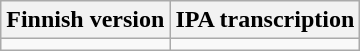<table class="wikitable">
<tr>
<th>Finnish version</th>
<th>IPA transcription</th>
</tr>
<tr style="vertical-align:top; white-space:nowrap;">
<td></td>
<td></td>
</tr>
</table>
